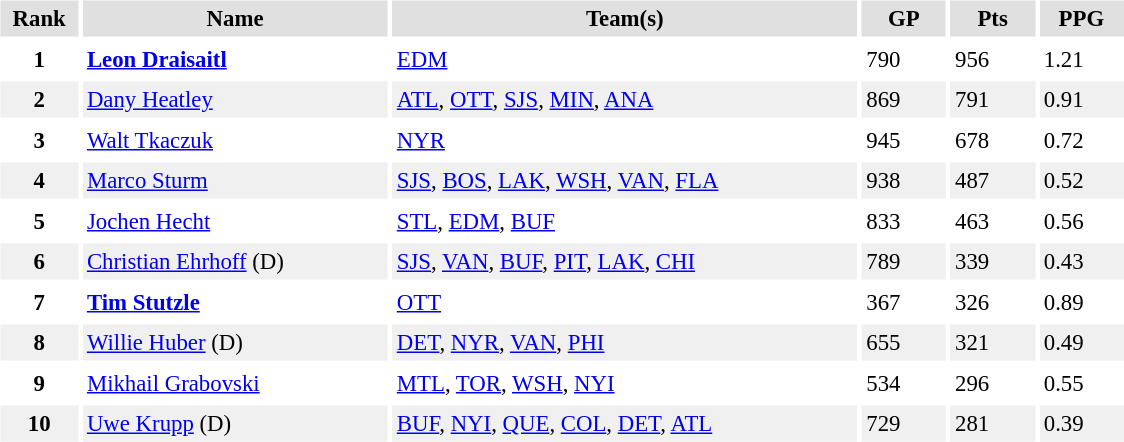<table id="Table3" cellspacing="3" cellpadding="3" style="font-size:95%;">
<tr style="text-align:center; background:#e0e0e0">
<th style="width:3em;">Rank</th>
<th style="width:13em;">Name</th>
<th style="width:20em;">Team(s)</th>
<th style="width:3.3em;">GP</th>
<th style="width:3.3em;">Pts</th>
<th style="width:3.3em;">PPG</th>
</tr>
<tr>
<th>1</th>
<td><strong><a href='#'>Leon Draisaitl</a></strong></td>
<td><a href='#'>EDM</a></td>
<td>790</td>
<td>956</td>
<td>1.21</td>
</tr>
<tr style="background:#f0f0f0;">
<th>2</th>
<td><a href='#'>Dany Heatley</a></td>
<td><a href='#'>ATL</a>, <a href='#'>OTT</a>, <a href='#'>SJS</a>, <a href='#'>MIN</a>, <a href='#'>ANA</a></td>
<td>869</td>
<td>791</td>
<td>0.91</td>
</tr>
<tr>
<th>3</th>
<td><a href='#'>Walt Tkaczuk</a></td>
<td><a href='#'>NYR</a></td>
<td>945</td>
<td>678</td>
<td>0.72</td>
</tr>
<tr style="background:#f0f0f0;">
<th>4</th>
<td><a href='#'>Marco Sturm</a></td>
<td><a href='#'>SJS</a>, <a href='#'>BOS</a>, <a href='#'>LAK</a>, <a href='#'>WSH</a>, <a href='#'>VAN</a>, <a href='#'>FLA</a></td>
<td>938</td>
<td>487</td>
<td>0.52</td>
</tr>
<tr>
<th>5</th>
<td><a href='#'>Jochen Hecht</a></td>
<td><a href='#'>STL</a>, <a href='#'>EDM</a>, <a href='#'>BUF</a></td>
<td>833</td>
<td>463</td>
<td>0.56</td>
</tr>
<tr style="background:#f0f0f0;">
<th>6</th>
<td><a href='#'>Christian Ehrhoff</a> (D)</td>
<td><a href='#'>SJS</a>, <a href='#'>VAN</a>, <a href='#'>BUF</a>, <a href='#'>PIT</a>, <a href='#'>LAK</a>, <a href='#'>CHI</a></td>
<td>789</td>
<td>339</td>
<td>0.43</td>
</tr>
<tr>
<th>7</th>
<td><strong><a href='#'>Tim Stutzle</a></strong></td>
<td><a href='#'>OTT</a></td>
<td>367</td>
<td>326</td>
<td>0.89</td>
</tr>
<tr style="background:#f0f0f0;">
<th>8</th>
<td><a href='#'>Willie Huber</a> (D)</td>
<td><a href='#'>DET</a>, <a href='#'>NYR</a>, <a href='#'>VAN</a>, <a href='#'>PHI</a></td>
<td>655</td>
<td>321</td>
<td>0.49</td>
</tr>
<tr>
<th>9</th>
<td><a href='#'>Mikhail Grabovski</a></td>
<td><a href='#'>MTL</a>, <a href='#'>TOR</a>, <a href='#'>WSH</a>, <a href='#'>NYI</a></td>
<td>534</td>
<td>296</td>
<td>0.55</td>
</tr>
<tr style="background:#f0f0f0;">
<th>10</th>
<td><a href='#'>Uwe Krupp</a> (D)</td>
<td><a href='#'>BUF</a>, <a href='#'>NYI</a>, <a href='#'>QUE</a>, <a href='#'>COL</a>, <a href='#'>DET</a>, <a href='#'>ATL</a></td>
<td>729</td>
<td>281</td>
<td>0.39</td>
</tr>
</table>
